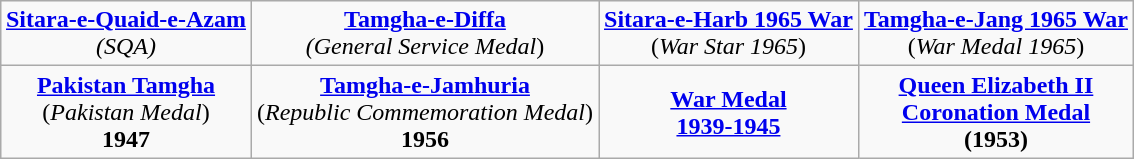<table class="wikitable" style="margin:1em auto; text-align:center;">
<tr>
<td><strong><a href='#'>Sitara-e-Quaid-e-Azam</a></strong><br><em>(SQA)</em></td>
<td><strong><a href='#'>Tamgha-e-Diffa</a></strong><br><em>(General Service Medal</em>)</td>
<td><strong><a href='#'>Sitara-e-Harb 1965 War</a></strong><br>(<em>War Star 1965</em>)</td>
<td><strong><a href='#'>Tamgha-e-Jang 1965 War</a></strong><br>(<em>War Medal 1965</em>)</td>
</tr>
<tr>
<td><strong><a href='#'>Pakistan Tamgha</a></strong><br>(<em>Pakistan Medal</em>)<br><strong>1947</strong></td>
<td><strong><a href='#'>Tamgha-e-Jamhuria</a></strong><br>(<em>Republic Commemoration Medal</em>)<br><strong>1956</strong></td>
<td><strong><a href='#'>War Medal</a></strong><br><strong><a href='#'>1939-1945</a></strong></td>
<td><strong><a href='#'>Queen Elizabeth II</a></strong><br><strong><a href='#'>Coronation Medal</a></strong><br><strong>(1953)</strong></td>
</tr>
</table>
